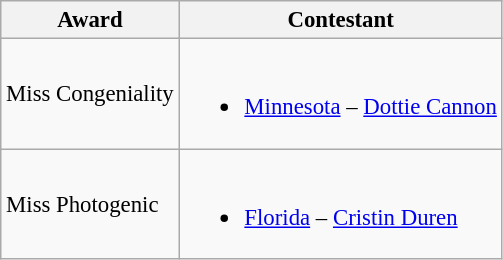<table class="wikitable sortable" style="font-size: 95%;">
<tr>
<th>Award</th>
<th>Contestant</th>
</tr>
<tr>
<td>Miss Congeniality</td>
<td><br><ul><li><a href='#'>Minnesota</a> – <a href='#'>Dottie Cannon</a></li></ul></td>
</tr>
<tr>
<td>Miss Photogenic</td>
<td><br><ul><li><a href='#'>Florida</a> – <a href='#'>Cristin Duren</a></li></ul></td>
</tr>
</table>
